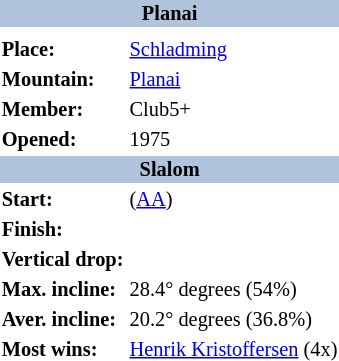<table border=0 class="toccolours float-right" align="right" style="margin:0 0 0.5em 1em; font-size: 85%;">
<tr>
<th bgcolor=#b0c4de colspan=2 align="center">Planai</th>
</tr>
<tr>
<td align="center" colspan=2></td>
</tr>
<tr>
<td><strong>Place:</strong></td>
<td> <a href='#'>Schladming</a></td>
</tr>
<tr>
<td><strong>Mountain:</strong></td>
<td><a href='#'>Planai</a></td>
</tr>
<tr>
<td><strong>Member:</strong></td>
<td>Club5+</td>
</tr>
<tr>
<td><strong>Opened:</strong></td>
<td>1975</td>
</tr>
<tr>
<th bgcolor=#b0c4de colspan=2 align="center">Slalom</th>
</tr>
<tr>
<td><strong>Start:</strong></td>
<td> (<a href='#'>AA</a>)</td>
</tr>
<tr>
<td><strong>Finish:</strong></td>
<td></td>
</tr>
<tr>
<td><strong>Vertical drop:</strong></td>
<td></td>
</tr>
<tr>
<td><strong>Max. incline:</strong></td>
<td>28.4° degrees (54%)</td>
</tr>
<tr>
<td><strong>Aver. incline:</strong></td>
<td>20.2° degrees (36.8%)</td>
</tr>
<tr>
<td><strong>Most wins:</strong></td>
<td> <a href='#'>Henrik Kristoffersen</a> (4x)</td>
</tr>
</table>
